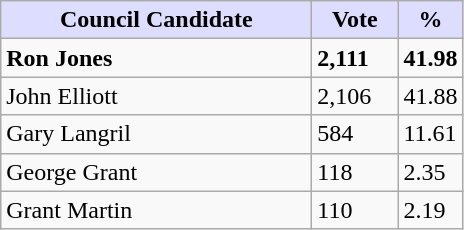<table class="wikitable sortable">
<tr>
<th style="background:#ddf; width:200px;">Council Candidate</th>
<th style="background:#ddf; width:50px;">Vote</th>
<th style="background:#ddf; width:30px;">%</th>
</tr>
<tr>
<td><strong>Ron Jones</strong></td>
<td><strong>2,111</strong></td>
<td><strong>41.98</strong></td>
</tr>
<tr>
<td>John Elliott</td>
<td>2,106</td>
<td>41.88</td>
</tr>
<tr>
<td>Gary Langril</td>
<td>584</td>
<td>11.61</td>
</tr>
<tr>
<td>George Grant</td>
<td>118</td>
<td>2.35</td>
</tr>
<tr>
<td>Grant Martin</td>
<td>110</td>
<td>2.19</td>
</tr>
</table>
